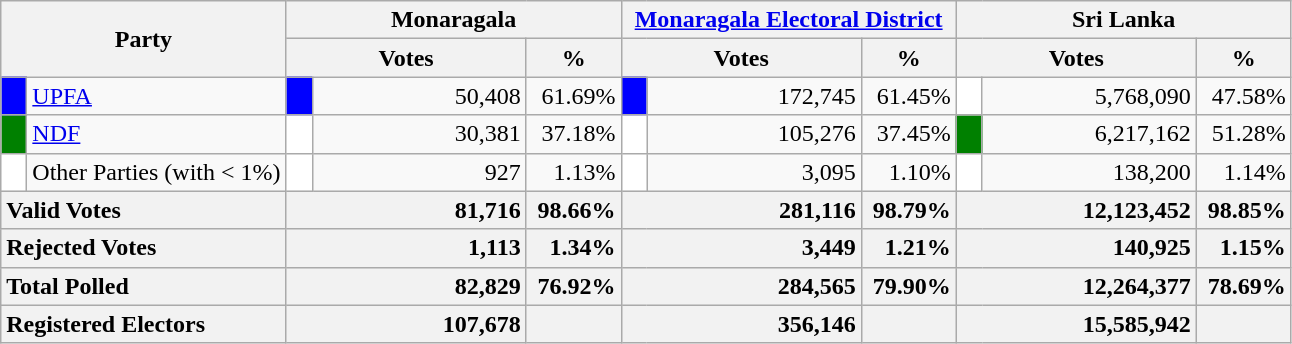<table class="wikitable">
<tr>
<th colspan="2" width="144px"rowspan="2">Party</th>
<th colspan="3" width="216px">Monaragala</th>
<th colspan="3" width="216px"><a href='#'>Monaragala Electoral District</a></th>
<th colspan="3" width="216px">Sri Lanka</th>
</tr>
<tr>
<th colspan="2" width="144px">Votes</th>
<th>%</th>
<th colspan="2" width="144px">Votes</th>
<th>%</th>
<th colspan="2" width="144px">Votes</th>
<th>%</th>
</tr>
<tr>
<td style="background-color:blue;" width="10px"></td>
<td style="text-align:left;"><a href='#'>UPFA</a></td>
<td style="background-color:blue;" width="10px"></td>
<td style="text-align:right;">50,408</td>
<td style="text-align:right;">61.69%</td>
<td style="background-color:blue;" width="10px"></td>
<td style="text-align:right;">172,745</td>
<td style="text-align:right;">61.45%</td>
<td style="background-color:white;" width="10px"></td>
<td style="text-align:right;">5,768,090</td>
<td style="text-align:right;">47.58%</td>
</tr>
<tr>
<td style="background-color:green;" width="10px"></td>
<td style="text-align:left;"><a href='#'>NDF</a></td>
<td style="background-color:white;" width="10px"></td>
<td style="text-align:right;">30,381</td>
<td style="text-align:right;">37.18%</td>
<td style="background-color:white;" width="10px"></td>
<td style="text-align:right;">105,276</td>
<td style="text-align:right;">37.45%</td>
<td style="background-color:green;" width="10px"></td>
<td style="text-align:right;">6,217,162</td>
<td style="text-align:right;">51.28%</td>
</tr>
<tr>
<td style="background-color:white;" width="10px"></td>
<td style="text-align:left;">Other Parties (with < 1%)</td>
<td style="background-color:white;" width="10px"></td>
<td style="text-align:right;">927</td>
<td style="text-align:right;">1.13%</td>
<td style="background-color:white;" width="10px"></td>
<td style="text-align:right;">3,095</td>
<td style="text-align:right;">1.10%</td>
<td style="background-color:white;" width="10px"></td>
<td style="text-align:right;">138,200</td>
<td style="text-align:right;">1.14%</td>
</tr>
<tr>
<th colspan="2" width="144px"style="text-align:left;">Valid Votes</th>
<th style="text-align:right;"colspan="2" width="144px">81,716</th>
<th style="text-align:right;">98.66%</th>
<th style="text-align:right;"colspan="2" width="144px">281,116</th>
<th style="text-align:right;">98.79%</th>
<th style="text-align:right;"colspan="2" width="144px">12,123,452</th>
<th style="text-align:right;">98.85%</th>
</tr>
<tr>
<th colspan="2" width="144px"style="text-align:left;">Rejected Votes</th>
<th style="text-align:right;"colspan="2" width="144px">1,113</th>
<th style="text-align:right;">1.34%</th>
<th style="text-align:right;"colspan="2" width="144px">3,449</th>
<th style="text-align:right;">1.21%</th>
<th style="text-align:right;"colspan="2" width="144px">140,925</th>
<th style="text-align:right;">1.15%</th>
</tr>
<tr>
<th colspan="2" width="144px"style="text-align:left;">Total Polled</th>
<th style="text-align:right;"colspan="2" width="144px">82,829</th>
<th style="text-align:right;">76.92%</th>
<th style="text-align:right;"colspan="2" width="144px">284,565</th>
<th style="text-align:right;">79.90%</th>
<th style="text-align:right;"colspan="2" width="144px">12,264,377</th>
<th style="text-align:right;">78.69%</th>
</tr>
<tr>
<th colspan="2" width="144px"style="text-align:left;">Registered Electors</th>
<th style="text-align:right;"colspan="2" width="144px">107,678</th>
<th></th>
<th style="text-align:right;"colspan="2" width="144px">356,146</th>
<th></th>
<th style="text-align:right;"colspan="2" width="144px">15,585,942</th>
<th></th>
</tr>
</table>
